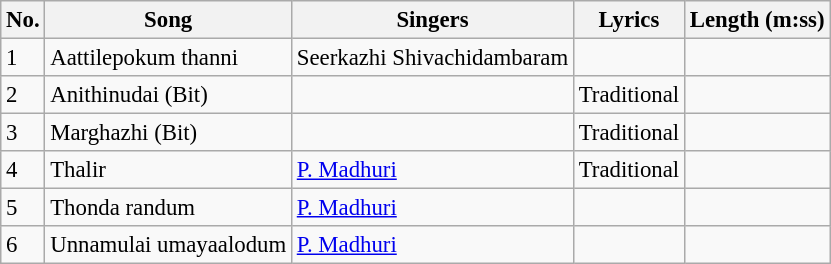<table class="wikitable" style="font-size:95%;">
<tr>
<th>No.</th>
<th>Song</th>
<th>Singers</th>
<th>Lyrics</th>
<th>Length (m:ss)</th>
</tr>
<tr>
<td>1</td>
<td>Aattilepokum thanni</td>
<td>Seerkazhi Shivachidambaram</td>
<td></td>
<td></td>
</tr>
<tr>
<td>2</td>
<td>Anithinudai (Bit)</td>
<td></td>
<td>Traditional</td>
<td></td>
</tr>
<tr>
<td>3</td>
<td>Marghazhi (Bit)</td>
<td></td>
<td>Traditional</td>
<td></td>
</tr>
<tr>
<td>4</td>
<td>Thalir</td>
<td><a href='#'>P. Madhuri</a></td>
<td>Traditional</td>
<td></td>
</tr>
<tr>
<td>5</td>
<td>Thonda randum</td>
<td><a href='#'>P. Madhuri</a></td>
<td></td>
<td></td>
</tr>
<tr>
<td>6</td>
<td>Unnamulai umayaalodum</td>
<td><a href='#'>P. Madhuri</a></td>
<td></td>
<td></td>
</tr>
</table>
